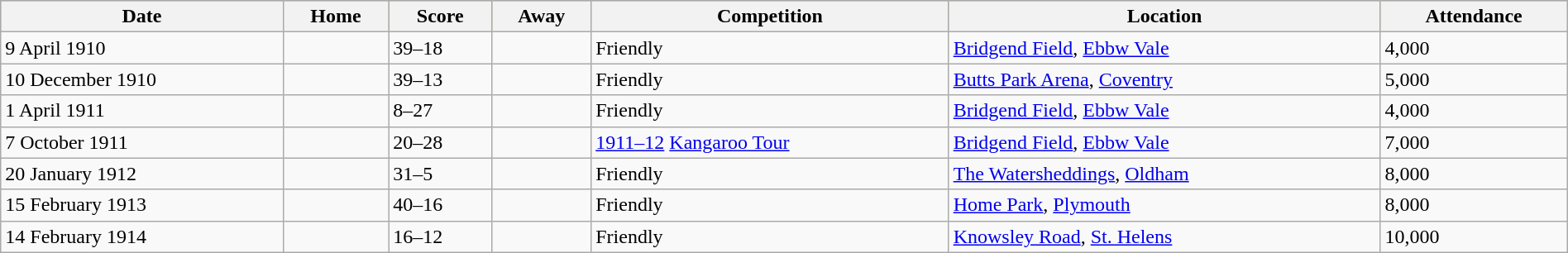<table class="wikitable" width=100%>
<tr bgcolor=#bdb76b>
<th>Date</th>
<th>Home</th>
<th>Score</th>
<th>Away</th>
<th>Competition</th>
<th>Location</th>
<th>Attendance</th>
</tr>
<tr>
<td>9 April 1910</td>
<td></td>
<td>39–18</td>
<td></td>
<td>Friendly</td>
<td><a href='#'>Bridgend Field</a>, <a href='#'>Ebbw Vale</a></td>
<td>4,000</td>
</tr>
<tr>
<td>10 December 1910</td>
<td></td>
<td>39–13</td>
<td></td>
<td>Friendly</td>
<td><a href='#'>Butts Park Arena</a>, <a href='#'>Coventry</a></td>
<td>5,000</td>
</tr>
<tr>
<td>1 April 1911</td>
<td></td>
<td>8–27</td>
<td></td>
<td>Friendly</td>
<td><a href='#'>Bridgend Field</a>, <a href='#'>Ebbw Vale</a></td>
<td>4,000</td>
</tr>
<tr>
<td>7 October 1911</td>
<td></td>
<td>20–28</td>
<td></td>
<td><a href='#'>1911–12</a> <a href='#'>Kangaroo Tour</a></td>
<td><a href='#'>Bridgend Field</a>, <a href='#'>Ebbw Vale</a></td>
<td>7,000</td>
</tr>
<tr>
<td>20 January 1912</td>
<td></td>
<td>31–5</td>
<td></td>
<td>Friendly</td>
<td><a href='#'>The Watersheddings</a>, <a href='#'>Oldham</a></td>
<td>8,000</td>
</tr>
<tr>
<td>15 February 1913</td>
<td></td>
<td>40–16</td>
<td></td>
<td>Friendly</td>
<td><a href='#'>Home Park</a>, <a href='#'>Plymouth</a></td>
<td>8,000</td>
</tr>
<tr>
<td>14 February 1914</td>
<td></td>
<td>16–12</td>
<td></td>
<td>Friendly</td>
<td><a href='#'>Knowsley Road</a>, <a href='#'>St. Helens</a></td>
<td>10,000</td>
</tr>
</table>
